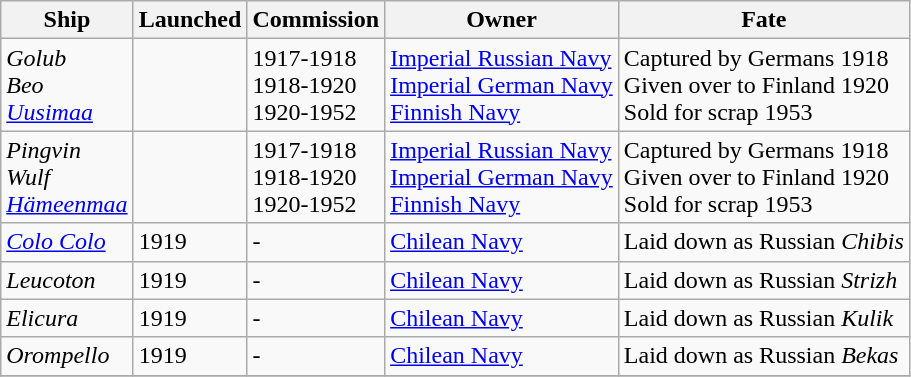<table class="wikitable">
<tr>
<th><strong>Ship</strong></th>
<th><strong>Launched</strong></th>
<th><strong>Commission</strong></th>
<th><strong>Owner</strong></th>
<th><strong>Fate</strong></th>
</tr>
<tr>
<td> <em>Golub</em><br> <em>Beo</em><br> <a href='#'><em>Uusimaa</em></a></td>
<td></td>
<td> 1917-1918<br> 1918-1920<br> 1920-1952</td>
<td> <a href='#'>Imperial Russian Navy</a><br><a href='#'>Imperial German Navy</a><br> <a href='#'>Finnish Navy</a></td>
<td> Captured by Germans 1918<br> Given over to Finland 1920<br> Sold for scrap 1953</td>
</tr>
<tr>
<td> <em>Pingvin</em><br> <em>Wulf</em><br> <a href='#'><em>Hämeenmaa</em></a></td>
<td></td>
<td> 1917-1918<br> 1918-1920<br> 1920-1952</td>
<td> <a href='#'>Imperial Russian Navy</a><br><a href='#'>Imperial German Navy</a><br> <a href='#'>Finnish Navy</a></td>
<td> Captured by Germans 1918<br> Given over to Finland 1920<br> Sold for scrap 1953</td>
</tr>
<tr>
<td><a href='#'><em>Colo Colo</em></a></td>
<td>1919</td>
<td>-</td>
<td> <a href='#'>Chilean Navy</a></td>
<td>Laid down as Russian <em>Chibis</em></td>
</tr>
<tr>
<td><em>Leucoton</em></td>
<td>1919</td>
<td>-</td>
<td> <a href='#'>Chilean Navy</a></td>
<td>Laid down as Russian <em>Strizh</em></td>
</tr>
<tr>
<td><em>Elicura</em></td>
<td>1919</td>
<td>-</td>
<td> <a href='#'>Chilean Navy</a></td>
<td>Laid down as Russian <em>Kulik</em></td>
</tr>
<tr>
<td><em>Orompello</em></td>
<td>1919</td>
<td>-</td>
<td> <a href='#'>Chilean Navy</a></td>
<td>Laid down as Russian <em>Bekas</em></td>
</tr>
<tr>
</tr>
</table>
